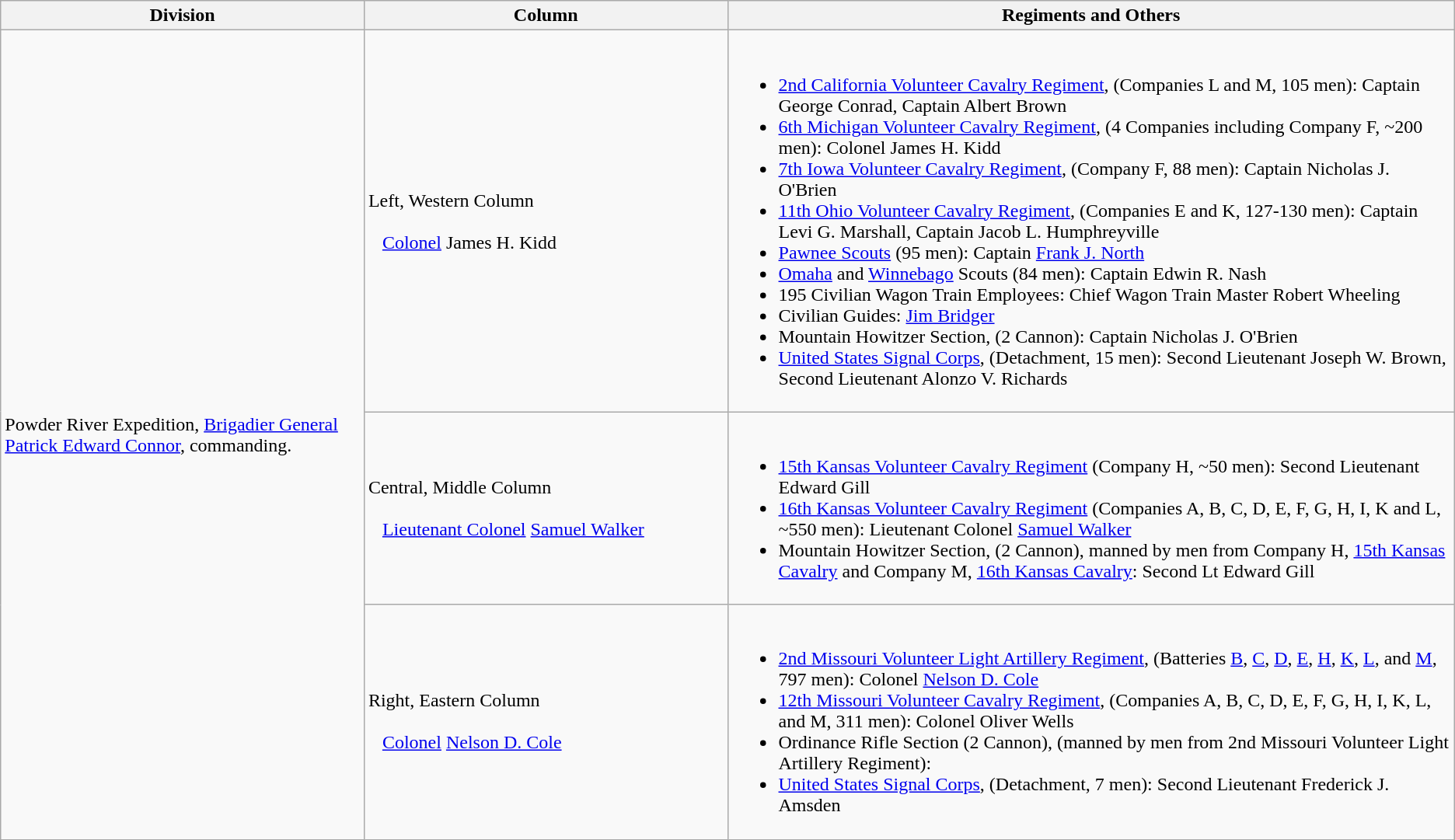<table class="wikitable">
<tr>
<th style="width:25%;">Division</th>
<th style="width:25%;">Column</th>
<th>Regiments and Others</th>
</tr>
<tr>
<td rowspan=4><br>Powder River Expedition, <a href='#'>Brigadier General</a> <a href='#'>Patrick Edward Connor</a>, commanding.<br>    </td>
<td>Left, Western Column<br><br>  
<a href='#'>Colonel</a> James H. Kidd</td>
<td><br><ul><li><a href='#'>2nd California Volunteer Cavalry Regiment</a>, (Companies L and M, 105 men): Captain George Conrad, Captain Albert Brown</li><li><a href='#'>6th Michigan Volunteer Cavalry Regiment</a>, (4 Companies including Company F, ~200 men): Colonel James H. Kidd</li><li><a href='#'>7th Iowa Volunteer Cavalry Regiment</a>, (Company F, 88 men): Captain Nicholas J. O'Brien</li><li><a href='#'>11th Ohio Volunteer Cavalry Regiment</a>, (Companies E and K, 127-130 men): Captain Levi G. Marshall, Captain Jacob L. Humphreyville</li><li><a href='#'>Pawnee Scouts</a> (95 men): Captain <a href='#'>Frank J. North</a></li><li><a href='#'>Omaha</a> and <a href='#'>Winnebago</a> Scouts (84 men): Captain Edwin R. Nash</li><li>195 Civilian Wagon Train Employees: Chief Wagon Train Master Robert Wheeling</li><li>Civilian Guides: <a href='#'>Jim Bridger</a></li><li>Mountain Howitzer Section, (2 Cannon): Captain Nicholas J. O'Brien</li><li><a href='#'>United States Signal Corps</a>, (Detachment, 15 men): Second Lieutenant Joseph W. Brown, Second Lieutenant Alonzo V. Richards</li></ul></td>
</tr>
<tr>
<td>Central, Middle Column<br><br>  
<a href='#'>Lieutenant Colonel</a> <a href='#'>Samuel Walker</a></td>
<td><br><ul><li><a href='#'>15th Kansas Volunteer Cavalry Regiment</a> (Company H, ~50 men): Second Lieutenant Edward Gill</li><li><a href='#'>16th Kansas Volunteer Cavalry Regiment</a> (Companies A, B, C, D, E, F, G, H, I, K and L, ~550 men): Lieutenant Colonel <a href='#'>Samuel Walker</a></li><li>Mountain Howitzer Section, (2 Cannon), manned by men from Company H, <a href='#'>15th Kansas Cavalry</a> and Company M, <a href='#'>16th Kansas Cavalry</a>: Second Lt Edward Gill</li></ul></td>
</tr>
<tr>
<td>Right, Eastern Column<br><br>  
<a href='#'>Colonel</a> <a href='#'>Nelson D. Cole</a></td>
<td><br><ul><li><a href='#'>2nd Missouri Volunteer Light Artillery Regiment</a>, (Batteries <a href='#'>B</a>, <a href='#'>C</a>, <a href='#'>D</a>, <a href='#'>E</a>, <a href='#'>H</a>, <a href='#'>K</a>, <a href='#'>L</a>, and <a href='#'>M</a>, 797 men): Colonel <a href='#'>Nelson D. Cole</a></li><li><a href='#'>12th Missouri Volunteer Cavalry Regiment</a>, (Companies A, B, C, D, E, F, G, H, I, K, L, and M, 311 men): Colonel Oliver Wells</li><li>Ordinance Rifle Section (2 Cannon), (manned by men from 2nd Missouri Volunteer Light Artillery Regiment):</li><li><a href='#'>United States Signal Corps</a>, (Detachment, 7 men): Second Lieutenant Frederick J. Amsden</li></ul></td>
</tr>
</table>
